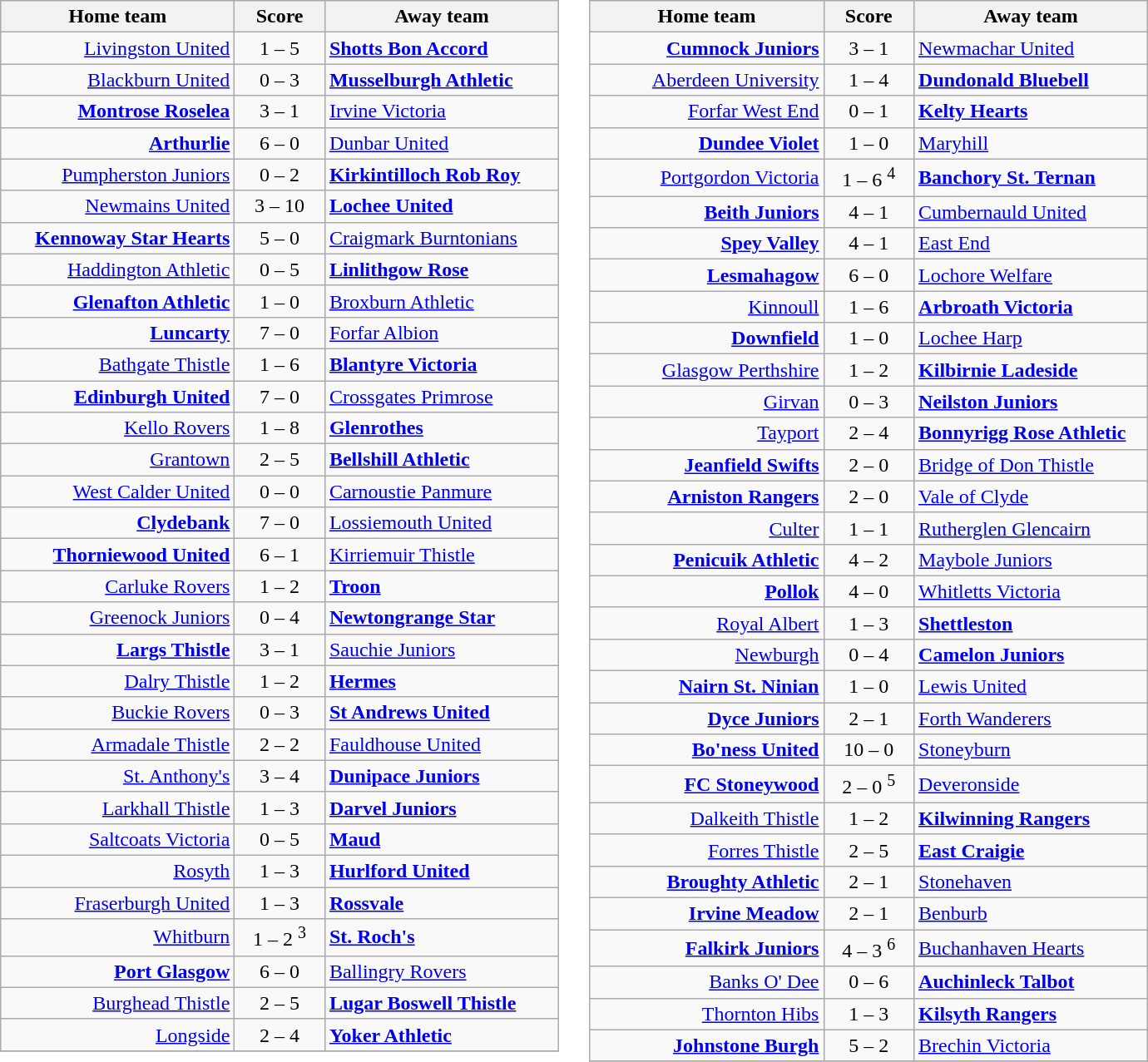<table border=0 cellpadding=4 cellspacing=0>
<tr>
<td valign="top"><br><table class="wikitable" style="border-collapse: collapse;">
<tr>
<th align="right" width="180">Home team</th>
<th align="center" width="65"> Score </th>
<th align="left" width="180">Away team</th>
</tr>
<tr>
<td style="text-align: right;"><a href='#'>Livingston United</a></td>
<td style="text-align: center;">1 – 5</td>
<td style="text-align: left;"><strong><a href='#'>Shotts Bon Accord</a></strong></td>
</tr>
<tr>
<td style="text-align: right;"><a href='#'>Blackburn United</a></td>
<td style="text-align: center;">0 – 3</td>
<td style="text-align: left;"><strong><a href='#'>Musselburgh Athletic</a></strong></td>
</tr>
<tr>
<td style="text-align: right;"><strong><a href='#'>Montrose Roselea</a></strong></td>
<td style="text-align: center;">3 – 1</td>
<td style="text-align: left;"><a href='#'>Irvine Victoria</a></td>
</tr>
<tr>
<td style="text-align: right;"><strong><a href='#'>Arthurlie</a></strong></td>
<td style="text-align: center;">6 – 0</td>
<td style="text-align: left;"><a href='#'>Dunbar United</a></td>
</tr>
<tr>
<td style="text-align: right;"><a href='#'>Pumpherston Juniors</a></td>
<td style="text-align: center;">0 – 2</td>
<td style="text-align: left;"><strong><a href='#'>Kirkintilloch Rob Roy</a></strong></td>
</tr>
<tr>
<td style="text-align: right;"><a href='#'>Newmains United</a></td>
<td style="text-align: center;">3 – 10</td>
<td style="text-align: left;"><strong><a href='#'>Lochee United</a></strong></td>
</tr>
<tr>
<td style="text-align: right;"><strong><a href='#'>Kennoway Star Hearts</a></strong></td>
<td style="text-align: center;">5 – 0</td>
<td style="text-align: left;"><a href='#'>Craigmark Burntonians</a></td>
</tr>
<tr>
<td style="text-align: right;"><a href='#'>Haddington Athletic</a></td>
<td style="text-align: center;">0 – 5</td>
<td style="text-align: left;"><strong><a href='#'>Linlithgow Rose</a></strong></td>
</tr>
<tr>
<td style="text-align: right;"><strong><a href='#'>Glenafton Athletic</a></strong></td>
<td style="text-align: center;">1 – 0</td>
<td style="text-align: left;"><a href='#'>Broxburn Athletic</a></td>
</tr>
<tr>
<td style="text-align: right;"><strong><a href='#'>Luncarty</a></strong></td>
<td style="text-align: center;">7 – 0</td>
<td style="text-align: left;"><a href='#'>Forfar Albion</a></td>
</tr>
<tr>
<td style="text-align: right;"><a href='#'>Bathgate Thistle</a></td>
<td style="text-align: center;">1 – 6</td>
<td style="text-align: left;"><strong><a href='#'>Blantyre Victoria</a></strong></td>
</tr>
<tr>
<td style="text-align: right;"><strong><a href='#'>Edinburgh United</a></strong></td>
<td style="text-align: center;">7 – 0</td>
<td style="text-align: left;"><a href='#'>Crossgates Primrose</a></td>
</tr>
<tr>
<td style="text-align: right;"><a href='#'>Kello Rovers</a></td>
<td style="text-align: center;">1 – 8</td>
<td style="text-align: left;"><strong><a href='#'>Glenrothes</a></strong></td>
</tr>
<tr>
<td style="text-align: right;"><a href='#'>Grantown</a></td>
<td style="text-align: center;">2 – 5</td>
<td style="text-align: left;"><strong><a href='#'>Bellshill Athletic</a></strong></td>
</tr>
<tr>
<td style="text-align: right;"><a href='#'>West Calder United</a></td>
<td style="text-align: center;">0 – 0</td>
<td style="text-align: left;"><a href='#'>Carnoustie Panmure</a></td>
</tr>
<tr>
<td style="text-align: right;"><strong><a href='#'>Clydebank</a></strong></td>
<td style="text-align: center;">7 – 0</td>
<td style="text-align: left;"><a href='#'>Lossiemouth United</a></td>
</tr>
<tr>
<td style="text-align: right;"><strong><a href='#'>Thorniewood United</a></strong></td>
<td style="text-align: center;">6 – 1</td>
<td style="text-align: left;"><a href='#'>Kirriemuir Thistle</a></td>
</tr>
<tr>
<td style="text-align: right;"><a href='#'>Carluke Rovers</a></td>
<td style="text-align: center;">1 – 2</td>
<td style="text-align: left;"><strong><a href='#'>Troon</a></strong></td>
</tr>
<tr>
<td style="text-align: right;"><a href='#'>Greenock Juniors</a></td>
<td style="text-align: center;">0 – 4</td>
<td style="text-align: left;"><strong><a href='#'>Newtongrange Star</a></strong></td>
</tr>
<tr>
<td style="text-align: right;"><strong><a href='#'>Largs Thistle</a></strong></td>
<td style="text-align: center;">3 – 1</td>
<td style="text-align: left;"><a href='#'>Sauchie Juniors</a></td>
</tr>
<tr>
<td style="text-align: right;"><a href='#'>Dalry Thistle</a></td>
<td style="text-align: center;">1 – 2</td>
<td style="text-align: left;"><strong><a href='#'>Hermes</a></strong></td>
</tr>
<tr>
<td style="text-align: right;"><a href='#'>Buckie Rovers</a></td>
<td style="text-align: center;">0 – 3</td>
<td style="text-align: left;"><strong><a href='#'>St Andrews United</a></strong></td>
</tr>
<tr>
<td style="text-align: right;"><a href='#'>Armadale Thistle</a></td>
<td style="text-align: center;">2 – 2</td>
<td style="text-align: left;"><a href='#'>Fauldhouse United</a></td>
</tr>
<tr>
<td style="text-align: right;"><a href='#'>St. Anthony's</a></td>
<td style="text-align: center;">3 – 4</td>
<td style="text-align: left;"><strong><a href='#'>Dunipace Juniors</a></strong></td>
</tr>
<tr>
<td style="text-align: right;"><a href='#'>Larkhall Thistle</a></td>
<td style="text-align: center;">1 – 3</td>
<td style="text-align: left;"><strong><a href='#'>Darvel Juniors</a></strong></td>
</tr>
<tr>
<td style="text-align: right;"><a href='#'>Saltcoats Victoria</a></td>
<td style="text-align: center;">0 – 5</td>
<td style="text-align: left;"><strong><a href='#'>Maud</a></strong></td>
</tr>
<tr>
<td style="text-align: right;"><a href='#'>Rosyth</a></td>
<td style="text-align: center;">1 – 3</td>
<td style="text-align: left;"><strong><a href='#'>Hurlford United</a></strong></td>
</tr>
<tr>
<td style="text-align: right;"><a href='#'>Fraserburgh United</a></td>
<td style="text-align: center;">1 – 3</td>
<td style="text-align: left;"><strong><a href='#'>Rossvale</a></strong></td>
</tr>
<tr>
<td style="text-align: right;"><a href='#'>Whitburn</a></td>
<td style="text-align: center;">1 – 2 <sup>3</sup></td>
<td style="text-align: left;"><strong><a href='#'>St. Roch's</a></strong></td>
</tr>
<tr>
<td style="text-align: right;"><strong><a href='#'>Port Glasgow</a></strong></td>
<td style="text-align: center;">6 – 0</td>
<td style="text-align: left;"><a href='#'>Ballingry Rovers</a></td>
</tr>
<tr>
<td style="text-align: right;"><a href='#'>Burghead Thistle</a></td>
<td style="text-align: center;">2 – 5</td>
<td style="text-align: left;"><strong><a href='#'>Lugar Boswell Thistle</a></strong></td>
</tr>
<tr>
<td style="text-align: right;"><a href='#'>Longside</a></td>
<td style="text-align: center;">2 – 4</td>
<td style="text-align: left;"><strong><a href='#'>Yoker Athletic</a></strong></td>
</tr>
<tr>
</tr>
</table>
</td>
<td valign="top"><br><table class="wikitable">
<tr>
<th align="right" width="180">Home team</th>
<th align="center" width="65"> Score </th>
<th align="left" width="180">Away team</th>
</tr>
<tr>
<td style="text-align: right;"><strong><a href='#'>Cumnock Juniors</a></strong></td>
<td style="text-align: center;">3 – 1</td>
<td style="text-align: left;"><a href='#'>Newmachar United</a></td>
</tr>
<tr>
<td style="text-align: right;"><a href='#'>Aberdeen University</a></td>
<td style="text-align: center;">1 – 4</td>
<td style="text-align: left;"><strong><a href='#'>Dundonald Bluebell</a></strong></td>
</tr>
<tr>
<td style="text-align: right;"><a href='#'>Forfar West End</a></td>
<td style="text-align: center;">0 – 1</td>
<td style="text-align: left;"><strong><a href='#'>Kelty Hearts</a></strong></td>
</tr>
<tr>
<td style="text-align: right;"><strong><a href='#'>Dundee Violet</a></strong></td>
<td style="text-align: center;">1 – 0</td>
<td style="text-align: left;"><a href='#'>Maryhill</a></td>
</tr>
<tr>
<td style="text-align: right;"><a href='#'>Portgordon Victoria</a></td>
<td style="text-align: center;">1 – 6 <sup>4</sup></td>
<td style="text-align: left;"><strong><a href='#'>Banchory St. Ternan</a></strong></td>
</tr>
<tr>
<td style="text-align: right;"><strong><a href='#'>Beith Juniors</a></strong></td>
<td style="text-align: center;">4 – 1</td>
<td style="text-align: left;"><a href='#'>Cumbernauld United</a></td>
</tr>
<tr>
<td style="text-align: right;"><strong><a href='#'>Spey Valley</a></strong></td>
<td style="text-align: center;">4 – 1</td>
<td style="text-align: left;"><a href='#'>East End</a></td>
</tr>
<tr>
<td style="text-align: right;"><strong><a href='#'>Lesmahagow</a></strong></td>
<td style="text-align: center;">6 – 0</td>
<td style="text-align: left;"><a href='#'>Lochore Welfare</a></td>
</tr>
<tr>
<td style="text-align: right;"><a href='#'>Kinnoull</a></td>
<td style="text-align: center;">1 – 6</td>
<td style="text-align: left;"><strong><a href='#'>Arbroath Victoria</a></strong></td>
</tr>
<tr>
<td style="text-align: right;"><strong><a href='#'>Downfield</a></strong></td>
<td style="text-align: center;">1 – 0</td>
<td style="text-align: left;"><a href='#'>Lochee Harp</a></td>
</tr>
<tr>
<td style="text-align: right;"><a href='#'>Glasgow Perthshire</a></td>
<td style="text-align: center;">1 – 2</td>
<td style="text-align: left;"><strong><a href='#'>Kilbirnie Ladeside</a></strong></td>
</tr>
<tr>
<td style="text-align: right;"><a href='#'>Girvan</a></td>
<td style="text-align: center;">0 – 3</td>
<td style="text-align: left;"><strong><a href='#'>Neilston Juniors</a></strong></td>
</tr>
<tr>
<td style="text-align: right;"><a href='#'>Tayport</a></td>
<td style="text-align: center;">2 – 4</td>
<td style="text-align: left;"><strong><a href='#'>Bonnyrigg Rose Athletic</a></strong></td>
</tr>
<tr>
<td style="text-align: right;"><strong><a href='#'>Jeanfield Swifts</a></strong></td>
<td style="text-align: center;">2 – 0</td>
<td style="text-align: left;"><a href='#'>Bridge of Don Thistle</a></td>
</tr>
<tr>
<td style="text-align: right;"><strong><a href='#'>Arniston Rangers</a></strong></td>
<td style="text-align: center;">2 – 0</td>
<td style="text-align: left;"><a href='#'>Vale of Clyde</a></td>
</tr>
<tr>
<td style="text-align: right;"><a href='#'>Culter</a></td>
<td style="text-align: center;">1 – 1</td>
<td style="text-align: left;"><a href='#'>Rutherglen Glencairn</a></td>
</tr>
<tr>
<td style="text-align: right;"><strong><a href='#'>Penicuik Athletic</a></strong></td>
<td style="text-align: center;">4 – 2</td>
<td style="text-align: left;"><a href='#'>Maybole Juniors</a></td>
</tr>
<tr>
<td style="text-align: right;"><strong><a href='#'>Pollok</a></strong></td>
<td style="text-align: center;">4 – 0</td>
<td style="text-align: left;"><a href='#'>Whitletts Victoria</a></td>
</tr>
<tr>
<td style="text-align: right;"><a href='#'>Royal Albert</a></td>
<td style="text-align: center;">1 – 3</td>
<td style="text-align: left;"><strong><a href='#'>Shettleston</a></strong></td>
</tr>
<tr>
<td style="text-align: right;"><a href='#'>Newburgh</a></td>
<td style="text-align: center;">0 – 4</td>
<td style="text-align: left;"><strong><a href='#'>Camelon Juniors</a></strong></td>
</tr>
<tr>
<td style="text-align: right;"><strong><a href='#'>Nairn St. Ninian</a></strong></td>
<td style="text-align: center;">1 – 0</td>
<td style="text-align: left;"><a href='#'>Lewis United</a></td>
</tr>
<tr>
<td style="text-align: right;"><strong><a href='#'>Dyce Juniors</a></strong></td>
<td style="text-align: center;">2 – 1</td>
<td style="text-align: left;"><a href='#'>Forth Wanderers</a></td>
</tr>
<tr>
<td style="text-align: right;"><strong><a href='#'>Bo'ness United</a></strong></td>
<td style="text-align: center;">10 – 0</td>
<td style="text-align: left;"><a href='#'>Stoneyburn</a></td>
</tr>
<tr>
<td style="text-align: right;"><strong><a href='#'>FC Stoneywood</a></strong></td>
<td style="text-align: center;">2 – 0 <sup>5</sup></td>
<td style="text-align: left;"><a href='#'>Deveronside</a></td>
</tr>
<tr>
<td style="text-align: right;"><a href='#'>Dalkeith Thistle</a></td>
<td style="text-align: center;">1 – 2</td>
<td style="text-align: left;"><strong><a href='#'>Kilwinning Rangers</a></strong></td>
</tr>
<tr>
<td style="text-align: right;"><a href='#'>Forres Thistle</a></td>
<td style="text-align: center;">2 – 5</td>
<td style="text-align: left;"><strong><a href='#'>East Craigie</a></strong></td>
</tr>
<tr>
<td style="text-align: right;"><strong><a href='#'>Broughty Athletic</a></strong></td>
<td style="text-align: center;">2 – 1</td>
<td style="text-align: left;"><a href='#'>Stonehaven</a></td>
</tr>
<tr>
<td style="text-align: right;"><strong><a href='#'>Irvine Meadow</a></strong></td>
<td style="text-align: center;">2 – 1</td>
<td style="text-align: left;"><a href='#'>Benburb</a></td>
</tr>
<tr>
<td style="text-align: right;"><strong><a href='#'>Falkirk Juniors</a></strong></td>
<td style="text-align: center;">4 – 3 <sup>6</sup></td>
<td style="text-align: left;"><a href='#'>Buchanhaven Hearts</a></td>
</tr>
<tr>
<td style="text-align: right;"><a href='#'>Banks O' Dee</a></td>
<td style="text-align: center;">0 – 6</td>
<td style="text-align: left;"><strong><a href='#'>Auchinleck Talbot</a></strong></td>
</tr>
<tr>
<td style="text-align: right;"><a href='#'>Thornton Hibs</a></td>
<td style="text-align: center;">1 – 3</td>
<td style="text-align: left;"><strong><a href='#'>Kilsyth Rangers</a></strong></td>
</tr>
<tr>
<td style="text-align: right;"><strong><a href='#'>Johnstone Burgh</a></strong></td>
<td style="text-align: center;">5 – 2</td>
<td style="text-align: left;"><a href='#'>Brechin Victoria</a></td>
</tr>
<tr>
</tr>
</table>
</td>
</tr>
</table>
